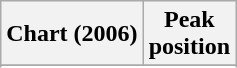<table class="wikitable plainrowheaders">
<tr>
<th>Chart (2006)</th>
<th>Peak<br>position</th>
</tr>
<tr>
</tr>
<tr>
</tr>
</table>
